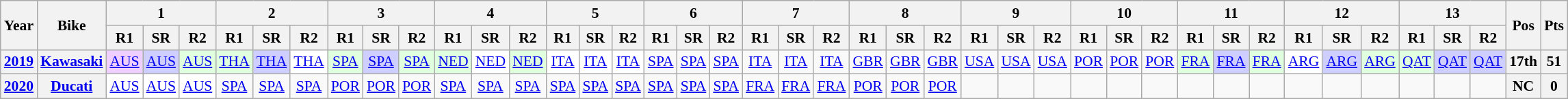<table class="wikitable" style="text-align:center; font-size:90%">
<tr>
<th valign="middle" rowspan=2>Year</th>
<th valign="middle" rowspan=2>Bike</th>
<th colspan=3>1</th>
<th colspan=3>2</th>
<th colspan=3>3</th>
<th colspan=3>4</th>
<th colspan=3>5</th>
<th colspan=3>6</th>
<th colspan=3>7</th>
<th colspan=3>8</th>
<th colspan=3>9</th>
<th colspan=3>10</th>
<th colspan=3>11</th>
<th colspan=3>12</th>
<th colspan=3>13</th>
<th rowspan=2>Pos</th>
<th rowspan=2>Pts</th>
</tr>
<tr>
<th>R1</th>
<th>SR</th>
<th>R2</th>
<th>R1</th>
<th>SR</th>
<th>R2</th>
<th>R1</th>
<th>SR</th>
<th>R2</th>
<th>R1</th>
<th>SR</th>
<th>R2</th>
<th>R1</th>
<th>SR</th>
<th>R2</th>
<th>R1</th>
<th>SR</th>
<th>R2</th>
<th>R1</th>
<th>SR</th>
<th>R2</th>
<th>R1</th>
<th>SR</th>
<th>R2</th>
<th>R1</th>
<th>SR</th>
<th>R2</th>
<th>R1</th>
<th>SR</th>
<th>R2</th>
<th>R1</th>
<th>SR</th>
<th>R2</th>
<th>R1</th>
<th>SR</th>
<th>R2</th>
<th>R1</th>
<th>SR</th>
<th>R2</th>
</tr>
<tr>
<th><a href='#'>2019</a></th>
<th><a href='#'>Kawasaki</a></th>
<td style="background:#EFCFFF;"><a href='#'>AUS</a><br></td>
<td style="background:#CFCFFF;"><a href='#'>AUS</a><br></td>
<td style="background:#DFFFDF;"><a href='#'>AUS</a><br></td>
<td style="background:#DFFFDF;"><a href='#'>THA</a><br></td>
<td style="background:#CFCFFF;"><a href='#'>THA</a><br></td>
<td style="background:#ffffff;"><a href='#'>THA</a><br></td>
<td style="background:#DFFFDF;"><a href='#'>SPA</a><br></td>
<td style="background:#CFCFFF;"><a href='#'>SPA</a><br></td>
<td style="background:#DFFFDF;"><a href='#'>SPA</a><br></td>
<td style="background:#DFFFDF;"><a href='#'>NED</a><br></td>
<td style="background:#ffffff;"><a href='#'>NED</a><br></td>
<td style="background:#DFFFDF;"><a href='#'>NED</a><br></td>
<td style="background:#ffffff;"><a href='#'>ITA</a><br></td>
<td style="background:#ffffff;"><a href='#'>ITA</a><br></td>
<td style="background:#ffffff;"><a href='#'>ITA</a><br></td>
<td><a href='#'>SPA</a></td>
<td><a href='#'>SPA</a></td>
<td><a href='#'>SPA</a></td>
<td><a href='#'>ITA</a></td>
<td><a href='#'>ITA</a></td>
<td><a href='#'>ITA</a></td>
<td><a href='#'>GBR</a></td>
<td><a href='#'>GBR</a></td>
<td><a href='#'>GBR</a></td>
<td><a href='#'>USA</a></td>
<td><a href='#'>USA</a></td>
<td><a href='#'>USA</a></td>
<td><a href='#'>POR</a></td>
<td><a href='#'>POR</a></td>
<td><a href='#'>POR</a></td>
<td style="background:#DFFFDF;"><a href='#'>FRA</a><br></td>
<td style="background:#CFCFFF;"><a href='#'>FRA</a><br></td>
<td style="background:#DFFFDF;"><a href='#'>FRA</a><br></td>
<td style="background:#ffffff;"><a href='#'>ARG</a><br></td>
<td style="background:#CFCFFF;"><a href='#'>ARG</a><br></td>
<td style="background:#DFFFDF;"><a href='#'>ARG</a><br></td>
<td style="background:#DFFFDF;"><a href='#'>QAT</a><br></td>
<td style="background:#CFCFFF;"><a href='#'>QAT</a><br></td>
<td style="background:#CFCFFF;"><a href='#'>QAT</a><br></td>
<th>17th</th>
<th>51</th>
</tr>
<tr>
<th><a href='#'>2020</a></th>
<th><a href='#'>Ducati</a></th>
<td style="background:#ffffff;"><a href='#'>AUS</a><br></td>
<td style="background:#ffffff;"><a href='#'>AUS</a><br></td>
<td style="background:#ffffff;"><a href='#'>AUS</a><br></td>
<td><a href='#'>SPA</a></td>
<td><a href='#'>SPA</a></td>
<td><a href='#'>SPA</a></td>
<td><a href='#'>POR</a></td>
<td><a href='#'>POR</a></td>
<td><a href='#'>POR</a></td>
<td><a href='#'>SPA</a></td>
<td><a href='#'>SPA</a></td>
<td><a href='#'>SPA</a></td>
<td><a href='#'>SPA</a></td>
<td><a href='#'>SPA</a></td>
<td><a href='#'>SPA</a></td>
<td><a href='#'>SPA</a></td>
<td><a href='#'>SPA</a></td>
<td><a href='#'>SPA</a></td>
<td><a href='#'>FRA</a></td>
<td><a href='#'>FRA</a></td>
<td><a href='#'>FRA</a></td>
<td><a href='#'>POR</a></td>
<td><a href='#'>POR</a></td>
<td><a href='#'>POR</a></td>
<td></td>
<td></td>
<td></td>
<td></td>
<td></td>
<td></td>
<td></td>
<td></td>
<td></td>
<td></td>
<td></td>
<td></td>
<td></td>
<td></td>
<td></td>
<th>NC</th>
<th>0</th>
</tr>
</table>
